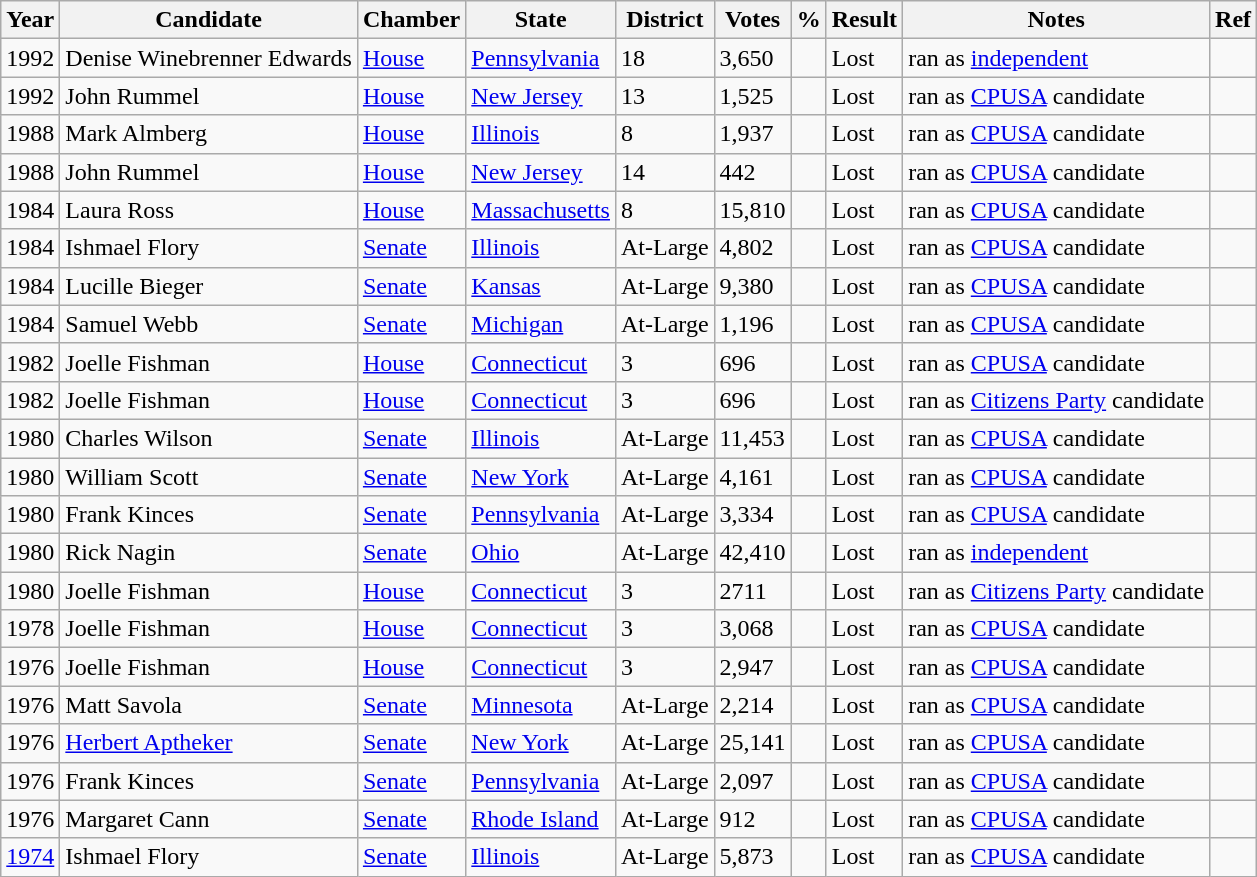<table class="wikitable sortable" style="font-size:100%">
<tr>
<th>Year</th>
<th>Candidate</th>
<th>Chamber</th>
<th>State</th>
<th>District</th>
<th>Votes</th>
<th>%</th>
<th>Result</th>
<th>Notes</th>
<th>Ref</th>
</tr>
<tr>
<td>1992</td>
<td>Denise Winebrenner Edwards</td>
<td><a href='#'>House</a></td>
<td><a href='#'>Pennsylvania</a></td>
<td>18</td>
<td>3,650</td>
<td></td>
<td> Lost</td>
<td>ran as <a href='#'>independent</a></td>
<td></td>
</tr>
<tr>
<td>1992</td>
<td>John Rummel</td>
<td><a href='#'>House</a></td>
<td><a href='#'>New Jersey</a></td>
<td>13</td>
<td>1,525</td>
<td></td>
<td> Lost</td>
<td>ran as <a href='#'>CPUSA</a> candidate</td>
<td></td>
</tr>
<tr>
<td>1988</td>
<td>Mark Almberg</td>
<td><a href='#'>House</a></td>
<td><a href='#'>Illinois</a></td>
<td>8</td>
<td>1,937</td>
<td></td>
<td> Lost</td>
<td>ran as <a href='#'>CPUSA</a> candidate</td>
<td></td>
</tr>
<tr>
<td>1988</td>
<td>John Rummel</td>
<td><a href='#'>House</a></td>
<td><a href='#'>New Jersey</a></td>
<td>14</td>
<td>442</td>
<td></td>
<td> Lost</td>
<td>ran as <a href='#'>CPUSA</a> candidate</td>
<td></td>
</tr>
<tr>
<td>1984</td>
<td>Laura Ross</td>
<td><a href='#'>House</a></td>
<td><a href='#'>Massachusetts</a></td>
<td>8</td>
<td>15,810</td>
<td></td>
<td> Lost</td>
<td>ran as <a href='#'>CPUSA</a> candidate</td>
<td></td>
</tr>
<tr>
<td>1984</td>
<td>Ishmael Flory</td>
<td><a href='#'>Senate</a></td>
<td><a href='#'>Illinois</a></td>
<td>At-Large</td>
<td>4,802</td>
<td></td>
<td> Lost</td>
<td>ran as <a href='#'>CPUSA</a> candidate</td>
<td></td>
</tr>
<tr>
<td>1984</td>
<td>Lucille Bieger</td>
<td><a href='#'>Senate</a></td>
<td><a href='#'>Kansas</a></td>
<td>At-Large</td>
<td>9,380</td>
<td></td>
<td> Lost</td>
<td>ran as <a href='#'>CPUSA</a> candidate</td>
<td></td>
</tr>
<tr>
<td>1984</td>
<td>Samuel Webb</td>
<td><a href='#'>Senate</a></td>
<td><a href='#'>Michigan</a></td>
<td>At-Large</td>
<td>1,196</td>
<td></td>
<td> Lost</td>
<td>ran as <a href='#'>CPUSA</a> candidate</td>
<td></td>
</tr>
<tr>
<td>1982</td>
<td>Joelle Fishman</td>
<td><a href='#'>House</a></td>
<td><a href='#'>Connecticut</a></td>
<td>3</td>
<td>696</td>
<td></td>
<td> Lost</td>
<td>ran as <a href='#'>CPUSA</a> candidate</td>
<td></td>
</tr>
<tr>
<td>1982</td>
<td>Joelle Fishman</td>
<td><a href='#'>House</a></td>
<td><a href='#'>Connecticut</a></td>
<td>3</td>
<td>696</td>
<td></td>
<td> Lost</td>
<td>ran as <a href='#'>Citizens Party</a> candidate</td>
<td></td>
</tr>
<tr>
<td>1980</td>
<td>Charles Wilson</td>
<td><a href='#'>Senate</a></td>
<td><a href='#'>Illinois</a></td>
<td>At-Large</td>
<td>11,453</td>
<td></td>
<td> Lost</td>
<td>ran as <a href='#'>CPUSA</a> candidate</td>
<td></td>
</tr>
<tr>
<td>1980</td>
<td>William Scott</td>
<td><a href='#'>Senate</a></td>
<td><a href='#'>New York</a></td>
<td>At-Large</td>
<td>4,161</td>
<td></td>
<td> Lost</td>
<td>ran as <a href='#'>CPUSA</a> candidate</td>
<td></td>
</tr>
<tr>
<td>1980</td>
<td>Frank Kinces</td>
<td><a href='#'>Senate</a></td>
<td><a href='#'>Pennsylvania</a></td>
<td>At-Large</td>
<td>3,334</td>
<td></td>
<td> Lost</td>
<td>ran as <a href='#'>CPUSA</a> candidate</td>
<td></td>
</tr>
<tr>
<td>1980</td>
<td>Rick Nagin</td>
<td><a href='#'>Senate</a></td>
<td><a href='#'>Ohio</a></td>
<td>At-Large</td>
<td>42,410</td>
<td></td>
<td> Lost</td>
<td>ran as <a href='#'>independent</a></td>
<td></td>
</tr>
<tr>
<td>1980</td>
<td>Joelle Fishman</td>
<td><a href='#'>House</a></td>
<td><a href='#'>Connecticut</a></td>
<td>3</td>
<td>2711</td>
<td></td>
<td> Lost</td>
<td>ran as <a href='#'>Citizens Party</a> candidate</td>
<td></td>
</tr>
<tr>
<td>1978</td>
<td>Joelle Fishman</td>
<td><a href='#'>House</a></td>
<td><a href='#'>Connecticut</a></td>
<td>3</td>
<td>3,068</td>
<td></td>
<td> Lost</td>
<td>ran as <a href='#'>CPUSA</a> candidate</td>
<td></td>
</tr>
<tr>
<td>1976</td>
<td>Joelle Fishman</td>
<td><a href='#'>House</a></td>
<td><a href='#'>Connecticut</a></td>
<td>3</td>
<td>2,947</td>
<td></td>
<td> Lost</td>
<td>ran as <a href='#'>CPUSA</a> candidate</td>
<td></td>
</tr>
<tr>
<td>1976</td>
<td>Matt Savola</td>
<td><a href='#'>Senate</a></td>
<td><a href='#'>Minnesota</a></td>
<td>At-Large</td>
<td>2,214</td>
<td></td>
<td> Lost</td>
<td>ran as <a href='#'>CPUSA</a> candidate</td>
<td></td>
</tr>
<tr>
<td>1976</td>
<td><a href='#'>Herbert Aptheker</a></td>
<td><a href='#'>Senate</a></td>
<td><a href='#'>New York</a></td>
<td>At-Large</td>
<td>25,141</td>
<td></td>
<td> Lost</td>
<td>ran as <a href='#'>CPUSA</a> candidate</td>
<td></td>
</tr>
<tr>
<td>1976</td>
<td>Frank Kinces</td>
<td><a href='#'>Senate</a></td>
<td><a href='#'>Pennsylvania</a></td>
<td>At-Large</td>
<td>2,097</td>
<td></td>
<td> Lost</td>
<td>ran as <a href='#'>CPUSA</a> candidate</td>
<td></td>
</tr>
<tr>
<td>1976</td>
<td>Margaret Cann</td>
<td><a href='#'>Senate</a></td>
<td><a href='#'>Rhode Island</a></td>
<td>At-Large</td>
<td>912</td>
<td></td>
<td> Lost</td>
<td>ran as <a href='#'>CPUSA</a> candidate</td>
<td></td>
</tr>
<tr>
<td><a href='#'>1974</a></td>
<td>Ishmael Flory</td>
<td><a href='#'>Senate</a></td>
<td><a href='#'>Illinois</a></td>
<td>At-Large</td>
<td>5,873</td>
<td></td>
<td> Lost</td>
<td>ran as <a href='#'>CPUSA</a> candidate</td>
<td></td>
</tr>
</table>
